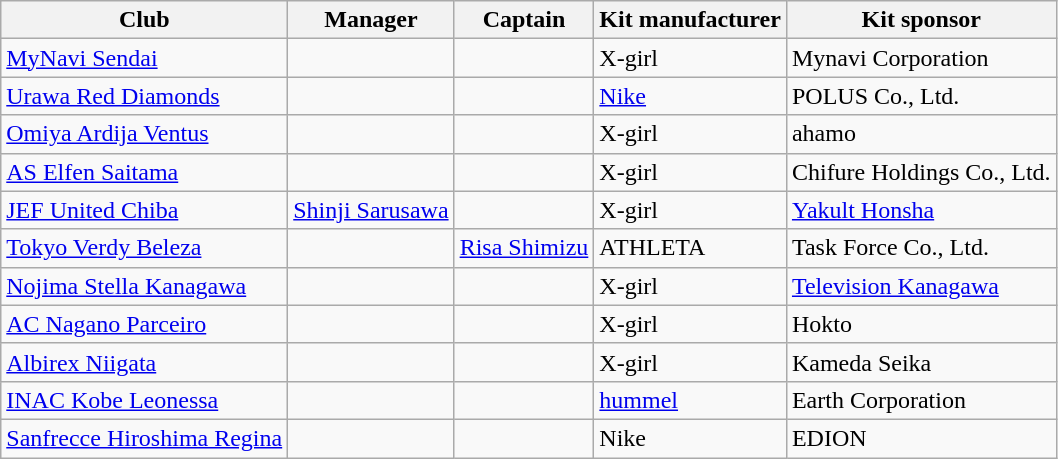<table class="wikitable sortable" style="text-align: left;">
<tr>
<th>Club</th>
<th>Manager</th>
<th>Captain</th>
<th>Kit manufacturer</th>
<th>Kit sponsor</th>
</tr>
<tr>
<td><a href='#'>MyNavi Sendai</a></td>
<td> </td>
<td> </td>
<td>X-girl</td>
<td>Mynavi Corporation</td>
</tr>
<tr>
<td><a href='#'>Urawa Red Diamonds</a></td>
<td> </td>
<td> </td>
<td><a href='#'>Nike</a></td>
<td>POLUS Co., Ltd.</td>
</tr>
<tr>
<td><a href='#'>Omiya Ardija Ventus</a></td>
<td> </td>
<td> </td>
<td>X-girl</td>
<td>ahamo</td>
</tr>
<tr>
<td><a href='#'>AS Elfen Saitama</a></td>
<td> </td>
<td> </td>
<td>X-girl</td>
<td>Chifure Holdings Co., Ltd.</td>
</tr>
<tr>
<td><a href='#'>JEF United Chiba</a></td>
<td> <a href='#'>Shinji Sarusawa</a></td>
<td> </td>
<td>X-girl</td>
<td><a href='#'>Yakult Honsha</a></td>
</tr>
<tr>
<td><a href='#'>Tokyo Verdy Beleza</a></td>
<td> </td>
<td> <a href='#'>Risa Shimizu</a></td>
<td>ATHLETA</td>
<td>Task Force Co., Ltd.</td>
</tr>
<tr>
<td><a href='#'>Nojima Stella Kanagawa</a></td>
<td> </td>
<td> </td>
<td>X-girl</td>
<td><a href='#'>Television Kanagawa</a></td>
</tr>
<tr>
<td><a href='#'>AC Nagano Parceiro</a></td>
<td> </td>
<td> </td>
<td>X-girl</td>
<td>Hokto</td>
</tr>
<tr>
<td><a href='#'>Albirex Niigata</a></td>
<td> </td>
<td></td>
<td>X-girl</td>
<td>Kameda Seika</td>
</tr>
<tr>
<td><a href='#'>INAC Kobe Leonessa</a></td>
<td> </td>
<td> </td>
<td><a href='#'>hummel</a></td>
<td>Earth Corporation</td>
</tr>
<tr>
<td><a href='#'>Sanfrecce Hiroshima Regina</a></td>
<td> </td>
<td> </td>
<td>Nike</td>
<td>EDION</td>
</tr>
</table>
